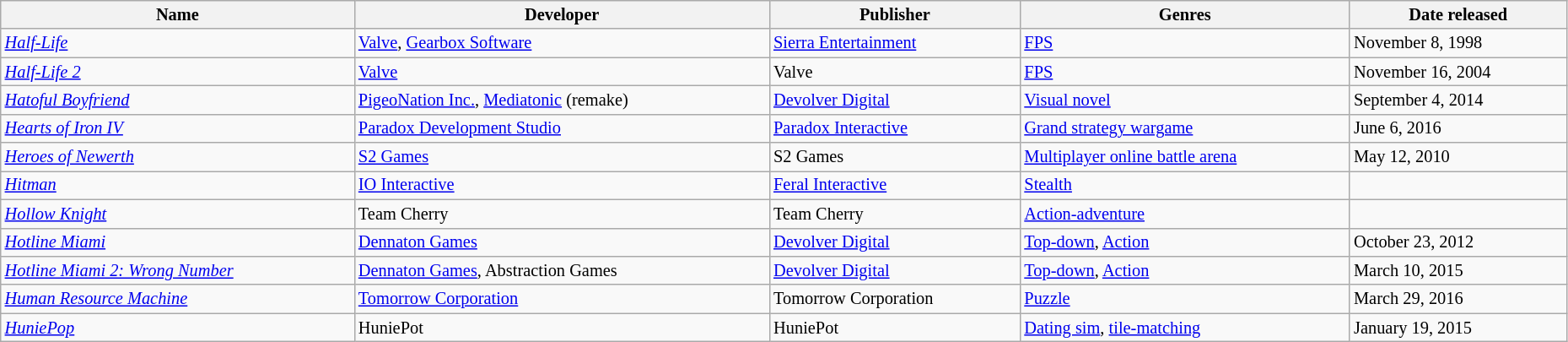<table class="wikitable sortable" style="font-size:85%; width:98%">
<tr>
<th>Name</th>
<th>Developer</th>
<th>Publisher</th>
<th>Genres</th>
<th>Date released</th>
</tr>
<tr>
<td><em><a href='#'>Half-Life</a></em></td>
<td><a href='#'>Valve</a>, <a href='#'>Gearbox Software</a></td>
<td><a href='#'>Sierra Entertainment</a></td>
<td><a href='#'>FPS</a></td>
<td>November 8, 1998</td>
</tr>
<tr>
<td><em><a href='#'>Half-Life 2</a></em></td>
<td><a href='#'>Valve</a></td>
<td>Valve</td>
<td><a href='#'>FPS</a></td>
<td>November 16, 2004</td>
</tr>
<tr>
<td><em><a href='#'>Hatoful Boyfriend</a></em></td>
<td><a href='#'>PigeoNation Inc.</a>, <a href='#'>Mediatonic</a> (remake)</td>
<td><a href='#'>Devolver Digital</a></td>
<td><a href='#'>Visual novel</a></td>
<td>September 4, 2014</td>
</tr>
<tr>
<td><em><a href='#'>Hearts of Iron IV</a></em></td>
<td><a href='#'>Paradox Development Studio</a></td>
<td><a href='#'>Paradox Interactive</a></td>
<td><a href='#'>Grand strategy wargame</a></td>
<td>June 6, 2016</td>
</tr>
<tr>
<td><em><a href='#'>Heroes of Newerth</a></em></td>
<td><a href='#'>S2 Games</a></td>
<td>S2 Games</td>
<td><a href='#'>Multiplayer online battle arena</a></td>
<td>May 12, 2010</td>
</tr>
<tr>
<td><em><a href='#'>Hitman</a></em></td>
<td><a href='#'>IO Interactive</a></td>
<td><a href='#'>Feral Interactive</a></td>
<td><a href='#'>Stealth</a></td>
<td></td>
</tr>
<tr>
<td><em><a href='#'>Hollow Knight</a></em></td>
<td>Team Cherry</td>
<td>Team Cherry</td>
<td><a href='#'>Action-adventure</a></td>
<td></td>
</tr>
<tr>
<td><em><a href='#'>Hotline Miami</a></em></td>
<td><a href='#'>Dennaton Games</a></td>
<td><a href='#'>Devolver Digital</a></td>
<td><a href='#'>Top-down</a>, <a href='#'>Action</a></td>
<td>October 23, 2012</td>
</tr>
<tr>
<td><em><a href='#'>Hotline Miami 2: Wrong Number</a></em></td>
<td><a href='#'>Dennaton Games</a>, Abstraction Games</td>
<td><a href='#'>Devolver Digital</a></td>
<td><a href='#'>Top-down</a>, <a href='#'>Action</a></td>
<td>March 10, 2015</td>
</tr>
<tr>
<td><em><a href='#'>Human Resource Machine</a></em></td>
<td><a href='#'>Tomorrow Corporation</a></td>
<td>Tomorrow Corporation</td>
<td><a href='#'>Puzzle</a></td>
<td>March 29, 2016</td>
</tr>
<tr>
<td><em><a href='#'>HuniePop</a></em></td>
<td>HuniePot</td>
<td>HuniePot</td>
<td><a href='#'>Dating sim</a>, <a href='#'>tile-matching</a></td>
<td>January 19, 2015</td>
</tr>
</table>
